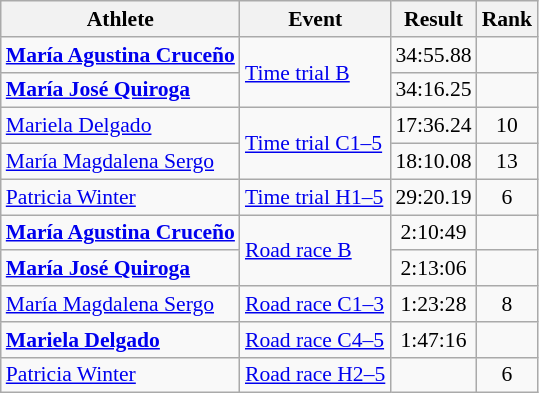<table class=wikitable style="font-size:90%">
<tr>
<th>Athlete</th>
<th>Event</th>
<th>Result</th>
<th>Rank</th>
</tr>
<tr align=center>
<td align=left><strong><a href='#'>María Agustina Cruceño</a></strong></td>
<td align=left rowspan=2><a href='#'>Time trial B</a></td>
<td>34:55.88</td>
<td></td>
</tr>
<tr align=center>
<td align=left><strong><a href='#'>María José Quiroga</a></strong></td>
<td>34:16.25</td>
<td></td>
</tr>
<tr align=center>
<td align=left><a href='#'>Mariela Delgado</a></td>
<td align=left rowspan=2><a href='#'>Time trial C1–5</a></td>
<td>17:36.24</td>
<td>10</td>
</tr>
<tr align=center>
<td align=left><a href='#'>María Magdalena Sergo</a></td>
<td>18:10.08</td>
<td>13</td>
</tr>
<tr align=center>
<td align=left><a href='#'>Patricia Winter</a></td>
<td align=left><a href='#'>Time trial H1–5</a></td>
<td>29:20.19</td>
<td>6</td>
</tr>
<tr align=center>
<td align=left><strong><a href='#'>María Agustina Cruceño</a></strong></td>
<td align=left rowspan=2><a href='#'>Road race B</a></td>
<td>2:10:49</td>
<td></td>
</tr>
<tr align=center>
<td align=left><strong><a href='#'>María José Quiroga</a></strong></td>
<td>2:13:06</td>
<td></td>
</tr>
<tr align=center>
<td align=left><a href='#'>María Magdalena Sergo</a></td>
<td align=left><a href='#'>Road race C1–3</a></td>
<td>1:23:28</td>
<td>8</td>
</tr>
<tr align=center>
<td align=left><strong><a href='#'>Mariela Delgado</a></strong></td>
<td align=left><a href='#'>Road race C4–5</a></td>
<td>1:47:16</td>
<td></td>
</tr>
<tr align=center>
<td align=left><a href='#'>Patricia Winter</a></td>
<td align=left><a href='#'>Road race H2–5</a></td>
<td></td>
<td>6</td>
</tr>
</table>
